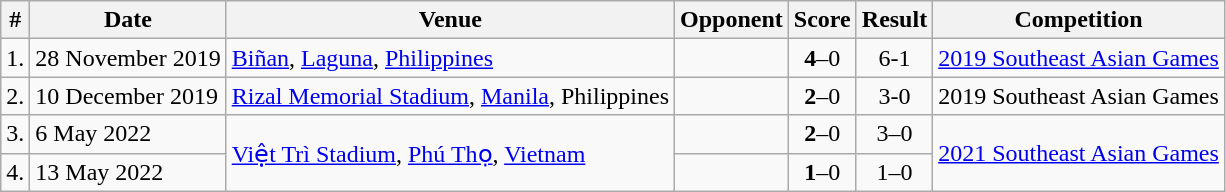<table class="wikitable">
<tr>
<th>#</th>
<th>Date</th>
<th>Venue</th>
<th>Opponent</th>
<th>Score</th>
<th>Result</th>
<th>Competition</th>
</tr>
<tr>
<td>1.</td>
<td>28 November 2019</td>
<td><a href='#'>Biñan</a>, <a href='#'>Laguna</a>, <a href='#'>Philippines</a></td>
<td></td>
<td align=center><strong>4</strong>–0</td>
<td align=center>6-1</td>
<td><a href='#'>2019 Southeast Asian Games</a></td>
</tr>
<tr>
<td>2.</td>
<td>10 December 2019</td>
<td><a href='#'>Rizal Memorial Stadium</a>, <a href='#'>Manila</a>, Philippines</td>
<td></td>
<td align=center><strong>2</strong>–0</td>
<td align=center>3-0</td>
<td>2019 Southeast Asian Games</td>
</tr>
<tr>
<td>3.</td>
<td>6 May 2022</td>
<td rowspan=2><a href='#'>Việt Trì Stadium</a>, <a href='#'>Phú Thọ</a>, <a href='#'>Vietnam</a></td>
<td></td>
<td align=center><strong>2</strong>–0</td>
<td align=center>3–0</td>
<td rowspan=2><a href='#'>2021 Southeast Asian Games</a></td>
</tr>
<tr>
<td>4.</td>
<td>13 May 2022</td>
<td></td>
<td align=center><strong>1</strong>–0</td>
<td align=center>1–0</td>
</tr>
</table>
